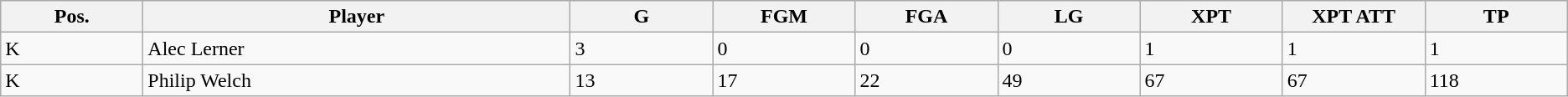<table class="wikitable sortable">
<tr>
<th bgcolor="#DDDDFF" width="5%">Pos.</th>
<th bgcolor="#DDDDFF" width="15%">Player</th>
<th bgcolor="#DDDDFF" width="5%">G</th>
<th bgcolor="#DDDDFF" width="5%">FGM</th>
<th bgcolor="#DDDDFF" width="5%">FGA</th>
<th bgcolor="#DDDDFF" width="5%">LG</th>
<th bgcolor="#DDDDFF" width="5%">XPT</th>
<th bgcolor="#DDDDFF" width="5%">XPT ATT</th>
<th bgcolor="#DDDDFF" width="5%">TP</th>
</tr>
<tr>
<td>K</td>
<td>Alec Lerner</td>
<td>3</td>
<td>0</td>
<td>0</td>
<td>0</td>
<td>1</td>
<td>1</td>
<td>1</td>
</tr>
<tr>
<td>K</td>
<td>Philip Welch</td>
<td>13</td>
<td>17</td>
<td>22</td>
<td>49</td>
<td>67</td>
<td>67</td>
<td>118</td>
</tr>
</table>
